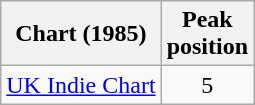<table class="wikitable sortable">
<tr>
<th scope="col">Chart (1985)</th>
<th scope="col">Peak<br>position</th>
</tr>
<tr>
<td><a href='#'>UK Indie Chart</a></td>
<td style="text-align:center;">5</td>
</tr>
</table>
